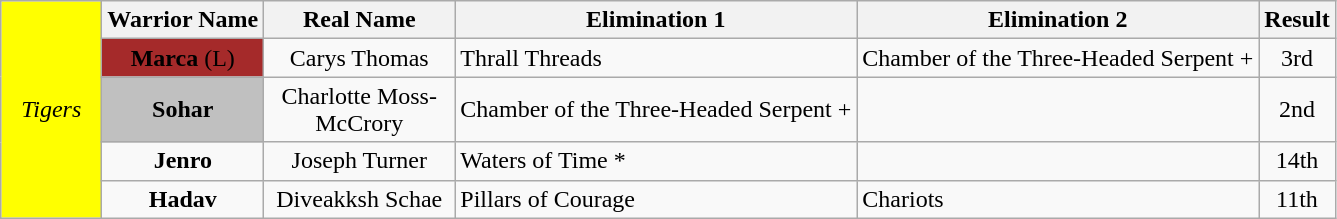<table class="wikitable">
<tr>
<td rowspan="5" bgcolor="yellow" style="color:black" width="60" align="center"><em>Tigers</em></td>
<th>Warrior Name</th>
<th>Real Name</th>
<th>Elimination 1</th>
<th>Elimination 2</th>
<th>Result</th>
</tr>
<tr>
<td bgcolor="brown" align="center"><strong>Marca</strong> (L)</td>
<td width="120px" align="center">Carys Thomas</td>
<td>Thrall Threads</td>
<td>Chamber of the Three-Headed Serpent +</td>
<td align="center">3rd</td>
</tr>
<tr>
<td bgcolor="silver" align="center"><strong>Sohar</strong></td>
<td width="120px" align="center">Charlotte Moss-McCrory</td>
<td>Chamber of the Three-Headed Serpent +</td>
<td></td>
<td align="center">2nd</td>
</tr>
<tr>
<td align="center"><strong>Jenro</strong></td>
<td align="center">Joseph Turner</td>
<td>Waters of Time *</td>
<td></td>
<td align="center">14th</td>
</tr>
<tr>
<td align="center"><strong>Hadav</strong></td>
<td align="center">Diveakksh Schae</td>
<td>Pillars of Courage</td>
<td>Chariots</td>
<td align="center">11th</td>
</tr>
</table>
